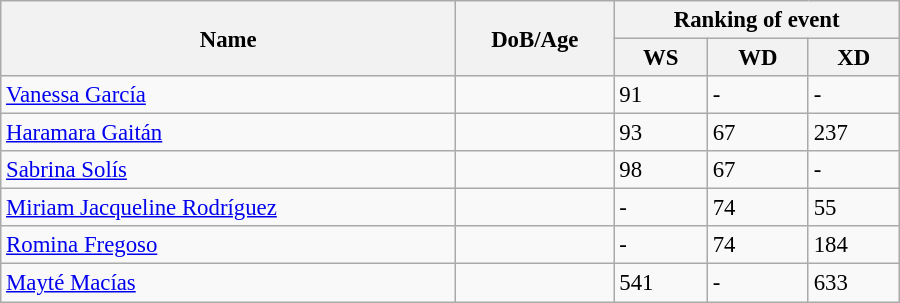<table class="wikitable" style="width:600px; font-size:95%;">
<tr>
<th rowspan="2" align="left">Name</th>
<th rowspan="2" align="left">DoB/Age</th>
<th colspan="3" align="center">Ranking of event</th>
</tr>
<tr>
<th align="center">WS</th>
<th>WD</th>
<th align="center">XD</th>
</tr>
<tr>
<td><a href='#'>Vanessa García</a></td>
<td></td>
<td>91</td>
<td>-</td>
<td>-</td>
</tr>
<tr>
<td><a href='#'>Haramara Gaitán</a></td>
<td></td>
<td>93</td>
<td>67</td>
<td>237</td>
</tr>
<tr>
<td><a href='#'>Sabrina Solís</a></td>
<td></td>
<td>98</td>
<td>67</td>
<td>-</td>
</tr>
<tr>
<td><a href='#'>Miriam Jacqueline Rodríguez</a></td>
<td></td>
<td>-</td>
<td>74</td>
<td>55</td>
</tr>
<tr>
<td><a href='#'>Romina Fregoso</a></td>
<td></td>
<td>-</td>
<td>74</td>
<td>184</td>
</tr>
<tr>
<td><a href='#'>Mayté Macías</a></td>
<td></td>
<td>541</td>
<td>-</td>
<td>633</td>
</tr>
</table>
